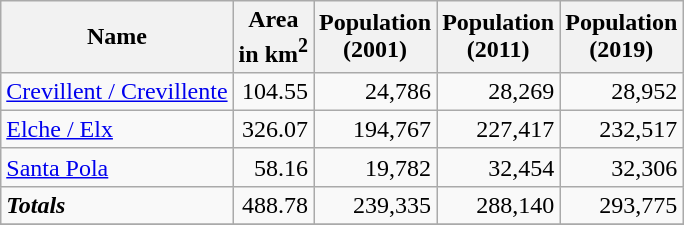<table class="wikitable sortable">
<tr>
<th><strong>Name</strong></th>
<th><strong>Area<br>in km<sup>2</sup></strong></th>
<th><strong>Population<br>(2001)</strong></th>
<th><strong>Population<br>(2011)</strong></th>
<th><strong>Population<br>(2019)</strong></th>
</tr>
<tr>
<td><a href='#'>Crevillent / Crevillente</a></td>
<td align=right>104.55</td>
<td align=right>24,786</td>
<td align=right>28,269</td>
<td align=right>28,952</td>
</tr>
<tr>
<td><a href='#'>Elche / Elx</a></td>
<td align=right>326.07</td>
<td align=right>194,767</td>
<td align=right>227,417</td>
<td align=right>232,517</td>
</tr>
<tr>
<td><a href='#'>Santa Pola</a></td>
<td align=right>58.16</td>
<td align=right>19,782</td>
<td align=right>32,454</td>
<td align=right>32,306</td>
</tr>
<tr>
<td><strong><em>Totals</em></strong></td>
<td align=right>488.78</td>
<td align=right>239,335</td>
<td align=right>288,140</td>
<td align=right>293,775</td>
</tr>
<tr>
</tr>
</table>
